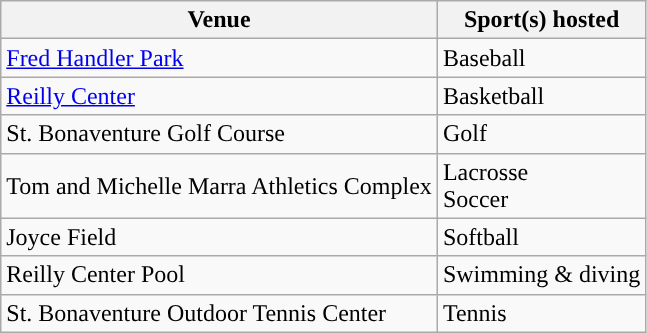<table class="wikitable"; style= "text-align: ">
<tr>
<th width=px>Venue</th>
<th width=px>Sport(s) hosted</th>
</tr>
<tr>
<td><a href='#'>Fred Handler Park</a></td>
<td>Baseball</td>
</tr>
<tr>
<td><a href='#'>Reilly Center</a></td>
<td>Basketball</td>
</tr>
<tr>
<td>St. Bonaventure Golf Course</td>
<td>Golf</td>
</tr>
<tr>
<td>Tom and Michelle Marra Athletics Complex</td>
<td>Lacrosse<br> Soccer</td>
</tr>
<tr>
<td>Joyce Field</td>
<td>Softball</td>
</tr>
<tr>
<td>Reilly Center Pool</td>
<td>Swimming & diving</td>
</tr>
<tr>
<td>St. Bonaventure Outdoor Tennis Center</td>
<td>Tennis</td>
</tr>
</table>
